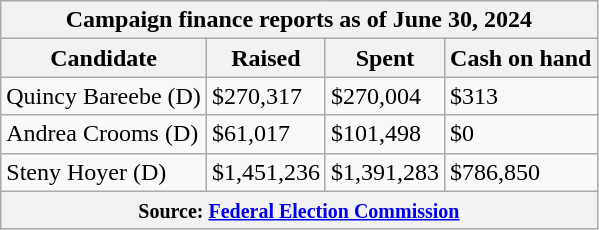<table class="wikitable sortable">
<tr>
<th colspan=4>Campaign finance reports as of June 30, 2024</th>
</tr>
<tr style="text-align:center;">
<th>Candidate</th>
<th>Raised</th>
<th>Spent</th>
<th>Cash on hand</th>
</tr>
<tr>
<td>Quincy Bareebe (D)</td>
<td>$270,317</td>
<td>$270,004</td>
<td>$313</td>
</tr>
<tr>
<td>Andrea Crooms (D)</td>
<td>$61,017</td>
<td>$101,498</td>
<td>$0</td>
</tr>
<tr>
<td>Steny Hoyer (D)</td>
<td>$1,451,236</td>
<td>$1,391,283</td>
<td>$786,850</td>
</tr>
<tr>
<th colspan="4"><small>Source: <a href='#'>Federal Election Commission</a></small></th>
</tr>
</table>
